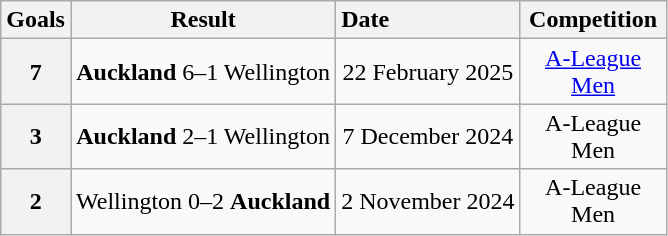<table class="wikitable sortable">
<tr>
<th width="3px">Goals</th>
<th>Result</th>
<th style="text-align:left;" style="width:110px;">Date</th>
<th width=90>Competition</th>
</tr>
<tr style="text-align:center;">
<th>7</th>
<td><strong>Auckland</strong> 6–1 Wellington</td>
<td>22 February 2025</td>
<td><a href='#'>A-League Men</a></td>
</tr>
<tr style="text-align:center;">
<th>3</th>
<td><strong>Auckland</strong> 2–1 Wellington</td>
<td>7 December 2024</td>
<td>A-League Men</td>
</tr>
<tr style="text-align:center;">
<th>2</th>
<td>Wellington 0–2 <strong>Auckland</strong></td>
<td>2 November 2024</td>
<td>A-League Men</td>
</tr>
</table>
